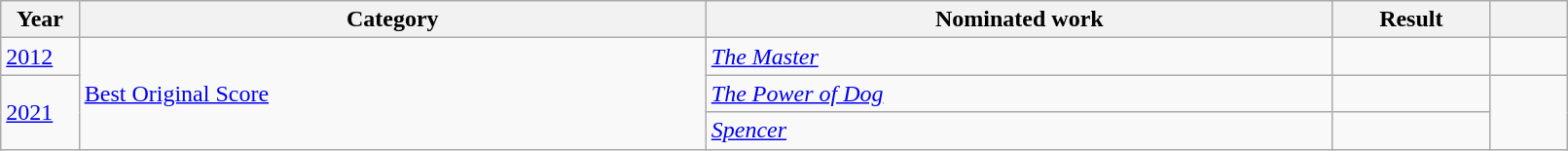<table class="wikitable" style="width:85%;">
<tr>
<th width=5%>Year</th>
<th style="width:40%;">Category</th>
<th style="width:40%;">Nominated work</th>
<th style="width:10%;">Result</th>
<th width=5%></th>
</tr>
<tr>
<td><a href='#'>2012</a></td>
<td rowspan="3"><a href='#'>Best Original Score</a></td>
<td><em><a href='#'>The Master</a></em></td>
<td></td>
<td></td>
</tr>
<tr>
<td rowspan="2"><a href='#'>2021</a></td>
<td><em><a href='#'>The Power of Dog</a></em></td>
<td></td>
<td rowspan="2"></td>
</tr>
<tr>
<td><em><a href='#'>Spencer</a></em></td>
<td></td>
</tr>
</table>
